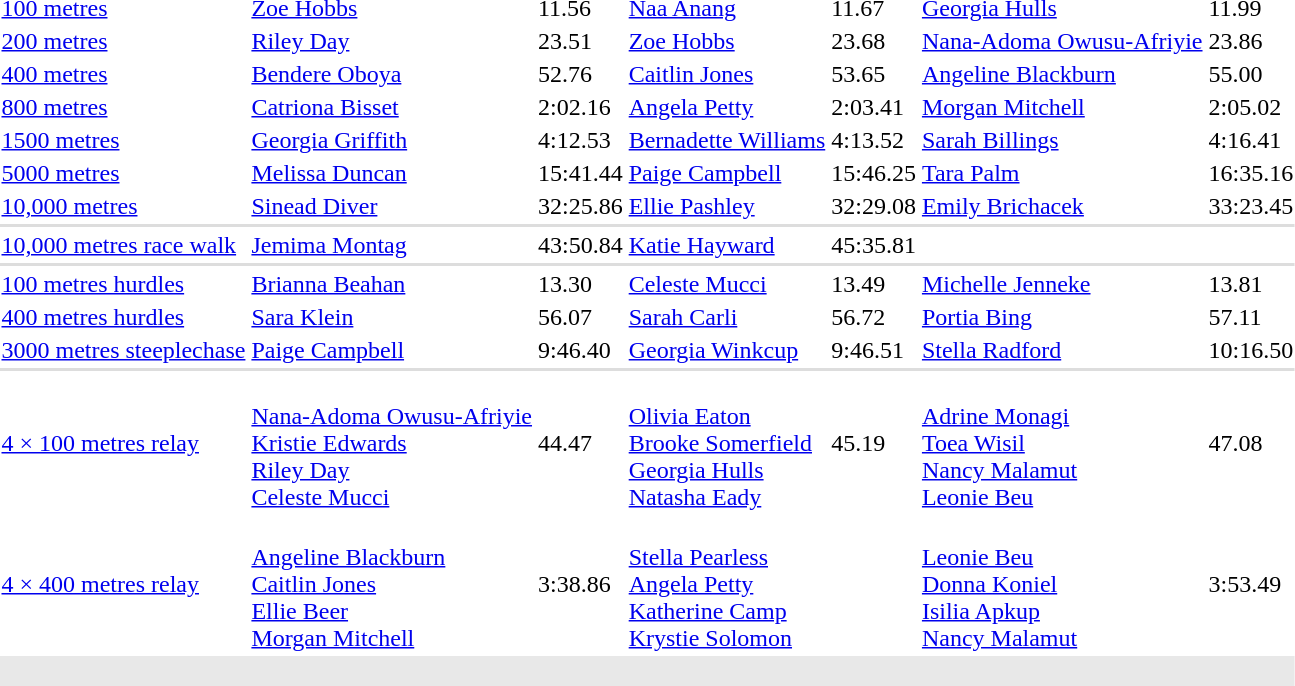<table>
<tr>
<td><a href='#'>100 metres</a></td>
<td align=left><a href='#'>Zoe Hobbs</a> <br> </td>
<td>11.56 </td>
<td align=left><a href='#'>Naa Anang</a> <br> </td>
<td>11.67</td>
<td align=left><a href='#'>Georgia Hulls</a> <br> </td>
<td>11.99</td>
</tr>
<tr>
<td><a href='#'>200 metres</a></td>
<td align=left><a href='#'>Riley Day</a> <br> </td>
<td>23.51</td>
<td align=left><a href='#'>Zoe Hobbs</a> <br> </td>
<td>23.68</td>
<td align=left><a href='#'>Nana-Adoma Owusu-Afriyie</a> <br> </td>
<td>23.86</td>
</tr>
<tr>
<td><a href='#'>400 metres</a></td>
<td align=left><a href='#'>Bendere Oboya</a> <br> </td>
<td>52.76 </td>
<td align=left><a href='#'>Caitlin Jones</a> <br> </td>
<td>53.65</td>
<td align=left><a href='#'>Angeline Blackburn</a> <br> </td>
<td>55.00</td>
</tr>
<tr>
<td><a href='#'>800 metres</a></td>
<td align=left><a href='#'>Catriona Bisset</a> <br> </td>
<td>2:02.16 </td>
<td align=left><a href='#'>Angela Petty</a> <br> </td>
<td>2:03.41</td>
<td align=left><a href='#'>Morgan Mitchell</a> <br> </td>
<td>2:05.02</td>
</tr>
<tr>
<td><a href='#'>1500 metres</a></td>
<td align=left><a href='#'>Georgia Griffith</a> <br> </td>
<td>4:12.53 </td>
<td align=left><a href='#'>Bernadette Williams</a> <br> </td>
<td>4:13.52</td>
<td align=left><a href='#'>Sarah Billings</a> <br> </td>
<td>4:16.41</td>
</tr>
<tr>
<td><a href='#'>5000 metres</a></td>
<td><a href='#'>Melissa Duncan</a> <br> </td>
<td>15:41.44 </td>
<td><a href='#'>Paige Campbell</a> <br> </td>
<td>15:46.25</td>
<td><a href='#'>Tara Palm</a> <br> </td>
<td>16:35.16</td>
</tr>
<tr>
<td><a href='#'>10,000 metres</a></td>
<td align=left><a href='#'>Sinead Diver</a> <br> </td>
<td>32:25.86</td>
<td align=left><a href='#'>Ellie Pashley</a> <br> </td>
<td>32:29.08</td>
<td align=left><a href='#'>Emily Brichacek</a> <br> </td>
<td>33:23.45</td>
</tr>
<tr bgcolor=#DDDDDD>
<td colspan=8></td>
</tr>
<tr>
<td><a href='#'>10,000 metres race walk</a></td>
<td align=left><a href='#'>Jemima Montag</a> <br> </td>
<td>43:50.84 </td>
<td><a href='#'>Katie Hayward</a> <br> </td>
<td>45:35.81</td>
<td></td>
<td></td>
</tr>
<tr bgcolor=#DDDDDD>
<td colspan=8></td>
</tr>
<tr>
<td><a href='#'>100 metres hurdles</a></td>
<td align=left><a href='#'>Brianna Beahan</a> <br> </td>
<td>13.30</td>
<td align=left><a href='#'>Celeste Mucci</a> <br> </td>
<td>13.49</td>
<td align=left><a href='#'>Michelle Jenneke</a> <br> </td>
<td>13.81</td>
</tr>
<tr>
<td><a href='#'>400 metres hurdles</a></td>
<td align=left><a href='#'>Sara Klein</a> <br> </td>
<td>56.07 </td>
<td align=left><a href='#'>Sarah Carli</a> <br> </td>
<td>56.72</td>
<td align=left><a href='#'>Portia Bing</a> <br> </td>
<td>57.11</td>
</tr>
<tr>
<td><a href='#'>3000 metres steeplechase</a></td>
<td align=left><a href='#'>Paige Campbell</a> <br> </td>
<td>9:46.40</td>
<td align=left><a href='#'>Georgia Winkcup</a> <br> </td>
<td>9:46.51</td>
<td align=left><a href='#'>Stella Radford</a> <br> </td>
<td>10:16.50</td>
</tr>
<tr bgcolor=#DDDDDD>
<td colspan=8></td>
</tr>
<tr>
<td><a href='#'>4 × 100 metres relay</a></td>
<td align=left> <br><a href='#'>Nana-Adoma Owusu-Afriyie</a><br><a href='#'>Kristie Edwards</a><br><a href='#'>Riley Day</a><br><a href='#'>Celeste Mucci</a></td>
<td>44.47</td>
<td align=left> <br><a href='#'>Olivia Eaton</a><br><a href='#'>Brooke Somerfield</a><br><a href='#'>Georgia Hulls</a><br><a href='#'>Natasha Eady</a></td>
<td>45.19</td>
<td align=left> <br><a href='#'>Adrine Monagi</a><br><a href='#'>Toea Wisil</a><br><a href='#'>Nancy Malamut</a><br><a href='#'>Leonie Beu</a></td>
<td>47.08</td>
</tr>
<tr>
<td><a href='#'>4 × 400 metres relay</a></td>
<td align=left> <br><a href='#'>Angeline Blackburn</a><br><a href='#'>Caitlin Jones</a><br><a href='#'>Ellie Beer</a><br><a href='#'>Morgan Mitchell</a></td>
<td>3:38.86 </td>
<td align=left> <br><a href='#'>Stella Pearless</a><br><a href='#'>Angela Petty</a><br><a href='#'>Katherine Camp</a><br><a href='#'>Krystie Solomon</a></td>
<td></td>
<td align=left> <br><a href='#'>Leonie Beu</a><br><a href='#'>Donna Koniel</a><br><a href='#'>Isilia Apkup</a><br><a href='#'>Nancy Malamut</a></td>
<td>3:53.49</td>
</tr>
<tr style="background:#e8e8e8;">
<td colspan=7><br></td>
</tr>
</table>
